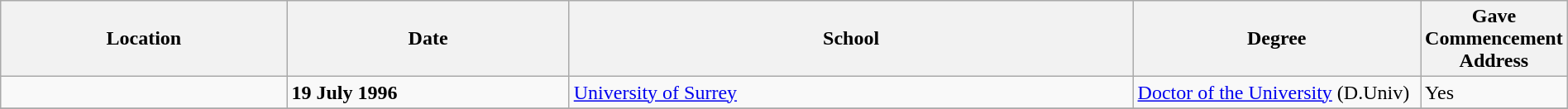<table class="wikitable" style="width:100%;">
<tr>
<th style="width:20%;">Location</th>
<th style="width:20%;">Date</th>
<th style="width:40%;">School</th>
<th style="width:20%;">Degree</th>
<th style="width:20%;">Gave Commencement Address</th>
</tr>
<tr>
<td></td>
<td><strong>19 July 1996</strong></td>
<td><a href='#'>University of Surrey</a></td>
<td><a href='#'>Doctor of the University</a> (D.Univ)</td>
<td>Yes</td>
</tr>
<tr>
</tr>
</table>
